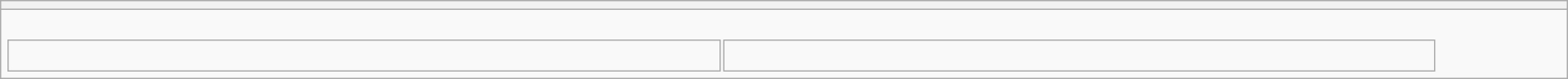<table style="width:100%" class="wikitable collapsible collapsed">
<tr>
<th></th>
</tr>
<tr>
<td><br>
<table width=92% |>
<tr>
<td><br></td>
<td></td>
</tr>
</table>




</td>
</tr>
</table>
